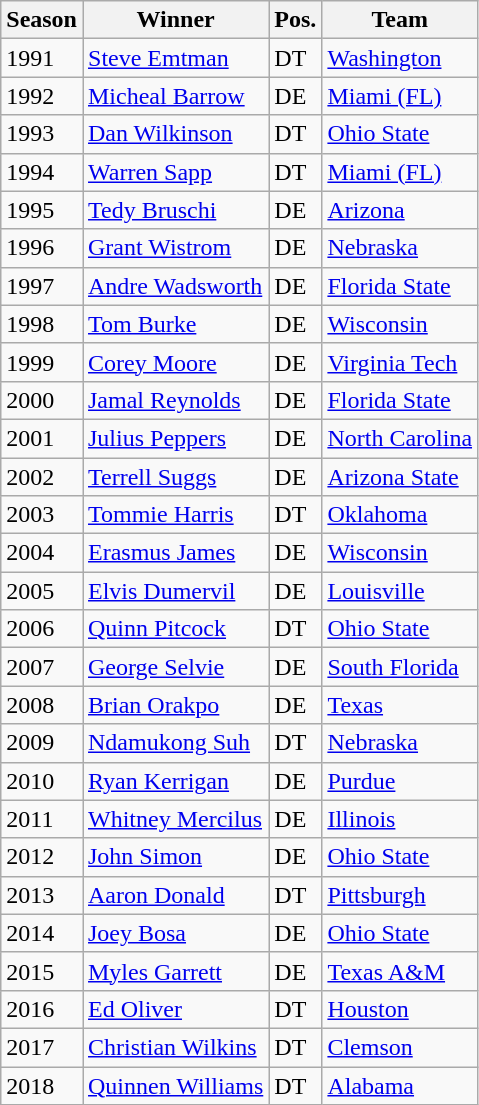<table class="wikitable sortable">
<tr>
<th>Season</th>
<th>Winner</th>
<th>Pos.</th>
<th>Team</th>
</tr>
<tr>
<td>1991</td>
<td><a href='#'>Steve Emtman</a></td>
<td>DT</td>
<td><a href='#'>Washington</a></td>
</tr>
<tr>
<td>1992</td>
<td><a href='#'>Micheal Barrow</a></td>
<td>DE</td>
<td><a href='#'>Miami (FL)</a></td>
</tr>
<tr>
<td>1993</td>
<td><a href='#'>Dan Wilkinson</a></td>
<td>DT</td>
<td><a href='#'>Ohio State</a></td>
</tr>
<tr>
<td>1994</td>
<td><a href='#'>Warren Sapp</a></td>
<td>DT</td>
<td><a href='#'>Miami (FL)</a></td>
</tr>
<tr>
<td>1995</td>
<td><a href='#'>Tedy Bruschi</a></td>
<td>DE</td>
<td><a href='#'>Arizona</a></td>
</tr>
<tr>
<td>1996</td>
<td><a href='#'>Grant Wistrom</a></td>
<td>DE</td>
<td><a href='#'>Nebraska</a></td>
</tr>
<tr>
<td>1997</td>
<td><a href='#'>Andre Wadsworth</a></td>
<td>DE</td>
<td><a href='#'>Florida State</a></td>
</tr>
<tr>
<td>1998</td>
<td><a href='#'>Tom Burke</a></td>
<td>DE</td>
<td><a href='#'>Wisconsin</a></td>
</tr>
<tr>
<td>1999</td>
<td><a href='#'>Corey Moore</a></td>
<td>DE</td>
<td><a href='#'>Virginia Tech</a></td>
</tr>
<tr>
<td>2000</td>
<td><a href='#'>Jamal Reynolds</a></td>
<td>DE</td>
<td><a href='#'>Florida State</a></td>
</tr>
<tr>
<td>2001</td>
<td><a href='#'>Julius Peppers</a></td>
<td>DE</td>
<td><a href='#'>North Carolina</a></td>
</tr>
<tr>
<td>2002</td>
<td><a href='#'>Terrell Suggs</a></td>
<td>DE</td>
<td><a href='#'>Arizona State</a></td>
</tr>
<tr>
<td>2003</td>
<td><a href='#'>Tommie Harris</a></td>
<td>DT</td>
<td><a href='#'>Oklahoma</a></td>
</tr>
<tr>
<td>2004</td>
<td><a href='#'>Erasmus James</a></td>
<td>DE</td>
<td><a href='#'>Wisconsin</a></td>
</tr>
<tr>
<td>2005</td>
<td><a href='#'>Elvis Dumervil</a></td>
<td>DE</td>
<td><a href='#'>Louisville</a></td>
</tr>
<tr>
<td>2006</td>
<td><a href='#'>Quinn Pitcock</a></td>
<td>DT</td>
<td><a href='#'>Ohio State</a></td>
</tr>
<tr>
<td>2007</td>
<td><a href='#'>George Selvie</a></td>
<td>DE</td>
<td><a href='#'>South Florida</a></td>
</tr>
<tr>
<td>2008</td>
<td><a href='#'>Brian Orakpo</a></td>
<td>DE</td>
<td><a href='#'>Texas</a></td>
</tr>
<tr>
<td>2009</td>
<td><a href='#'>Ndamukong Suh</a></td>
<td>DT</td>
<td><a href='#'>Nebraska</a></td>
</tr>
<tr>
<td>2010</td>
<td><a href='#'>Ryan Kerrigan</a></td>
<td>DE</td>
<td><a href='#'>Purdue</a></td>
</tr>
<tr>
<td>2011</td>
<td><a href='#'>Whitney Mercilus</a></td>
<td>DE</td>
<td><a href='#'>Illinois</a></td>
</tr>
<tr>
<td>2012</td>
<td><a href='#'>John Simon</a></td>
<td>DE</td>
<td><a href='#'>Ohio State</a></td>
</tr>
<tr>
<td>2013</td>
<td><a href='#'>Aaron Donald</a></td>
<td>DT</td>
<td><a href='#'>Pittsburgh</a></td>
</tr>
<tr>
<td>2014</td>
<td><a href='#'>Joey Bosa</a></td>
<td>DE</td>
<td><a href='#'>Ohio State</a></td>
</tr>
<tr>
<td>2015</td>
<td><a href='#'>Myles Garrett</a></td>
<td>DE</td>
<td><a href='#'>Texas A&M</a></td>
</tr>
<tr>
<td>2016</td>
<td><a href='#'>Ed Oliver</a></td>
<td>DT</td>
<td><a href='#'>Houston</a></td>
</tr>
<tr>
<td>2017</td>
<td><a href='#'>Christian Wilkins</a></td>
<td>DT</td>
<td><a href='#'>Clemson</a></td>
</tr>
<tr>
<td>2018</td>
<td><a href='#'>Quinnen Williams</a></td>
<td>DT</td>
<td><a href='#'>Alabama</a></td>
</tr>
</table>
